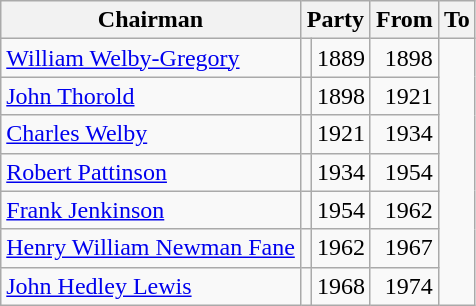<table class=wikitable>
<tr>
<th>Chairman</th>
<th colspan=2>Party</th>
<th>From</th>
<th>To</th>
</tr>
<tr>
<td><a href='#'>William Welby-Gregory</a></td>
<td></td>
<td align=right>1889</td>
<td align=right>1898</td>
</tr>
<tr>
<td><a href='#'>John Thorold</a></td>
<td></td>
<td align=right>1898</td>
<td align=right>1921</td>
</tr>
<tr>
<td><a href='#'>Charles Welby</a></td>
<td></td>
<td align=right>1921</td>
<td align=right>1934</td>
</tr>
<tr>
<td><a href='#'>Robert Pattinson</a></td>
<td></td>
<td align=right>1934</td>
<td align=right>1954</td>
</tr>
<tr>
<td><a href='#'>Frank Jenkinson</a></td>
<td></td>
<td align=right>1954</td>
<td align=right>1962</td>
</tr>
<tr>
<td><a href='#'>Henry William Newman Fane</a></td>
<td></td>
<td align=right>1962</td>
<td align=right>1967</td>
</tr>
<tr>
<td><a href='#'>John Hedley Lewis</a></td>
<td></td>
<td align=right>1968</td>
<td align=right>1974</td>
</tr>
</table>
